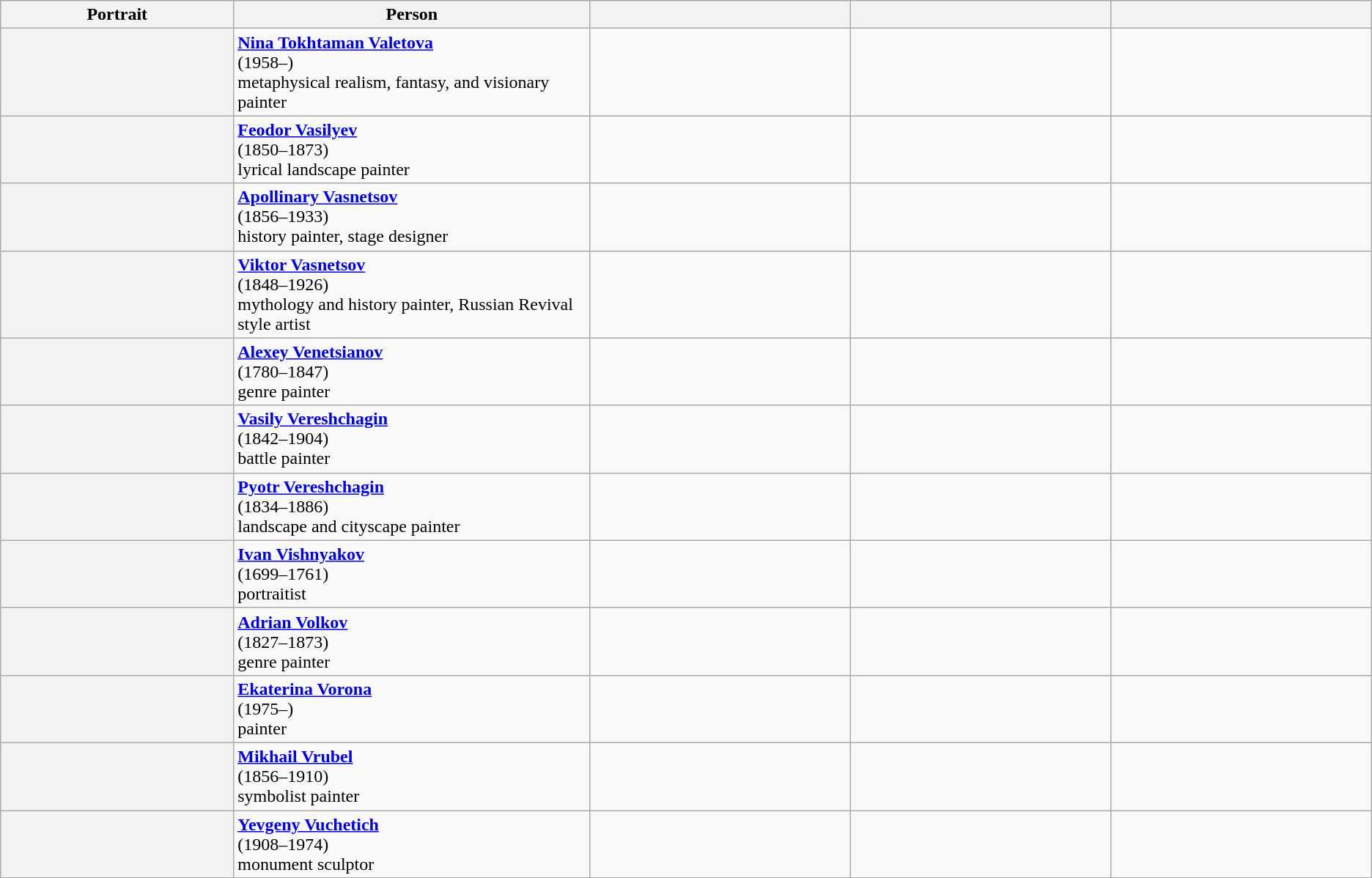<table class="wikitable">
<tr ">
<th scope="col" style="width:17%;">Portrait</th>
<th scope="col" style="width:26%;">Person</th>
<th scope="col" style="width:19%;"></th>
<th scope="col" style="width:19%;"></th>
<th scope="col" style="width:19%;"></th>
</tr>
<tr>
<th scope="row" style="text-align:center;"></th>
<td><strong><a href='#'>Nina Tokhtaman Valetova</a></strong><br>(1958–)<br> metaphysical realism, fantasy, and visionary painter</td>
<td></td>
<td></td>
<td></td>
</tr>
<tr>
<th scope="row" style="text-align:center;"></th>
<td><strong><a href='#'>Feodor Vasilyev</a></strong><br>(1850–1873)<br> lyrical landscape painter<br></td>
<td></td>
<td></td>
<td></td>
</tr>
<tr>
<th scope="row" style="text-align:center;"></th>
<td><strong><a href='#'>Apollinary Vasnetsov</a></strong><br> (1856–1933)<br> history painter, stage designer<br></td>
<td></td>
<td></td>
<td></td>
</tr>
<tr>
<th scope="row" style="text-align:center;"></th>
<td><strong><a href='#'>Viktor Vasnetsov</a></strong><br> (1848–1926)<br> mythology and history painter, Russian Revival style artist<br></td>
<td></td>
<td></td>
<td></td>
</tr>
<tr>
<th scope="row" style="text-align:center;"></th>
<td><strong><a href='#'>Alexey Venetsianov</a></strong><br> (1780–1847)<br>genre painter<br></td>
<td></td>
<td></td>
<td></td>
</tr>
<tr>
<th scope="row" style="text-align:center;"></th>
<td><strong><a href='#'>Vasily Vereshchagin</a></strong><br> (1842–1904)<br> battle painter</td>
<td></td>
<td></td>
<td></td>
</tr>
<tr>
<th scope="row" style="text-align:center;"></th>
<td><strong><a href='#'>Pyotr Vereshchagin</a></strong><br>(1834–1886)<br>landscape and cityscape painter</td>
<td></td>
<td></td>
<td></td>
</tr>
<tr>
<th scope="row" style="text-align:center;"></th>
<td><strong><a href='#'>Ivan Vishnyakov</a></strong><br> (1699–1761)<br>  portraitist</td>
<td></td>
<td></td>
<td></td>
</tr>
<tr>
<th scope="row" style="text-align:center;"></th>
<td><strong><a href='#'>Adrian Volkov</a></strong><br> (1827–1873)<br>genre painter<br></td>
<td></td>
<td></td>
<td></td>
</tr>
<tr>
<th scope="row" style="text-align:center;"></th>
<td><strong><a href='#'>Ekaterina Vorona</a></strong><br> (1975–)<br>  painter</td>
<td></td>
<td></td>
<td></td>
</tr>
<tr>
<th scope="row" style="text-align:center;"></th>
<td><strong><a href='#'>Mikhail Vrubel</a></strong><br> (1856–1910)<br> symbolist painter<br></td>
<td></td>
<td></td>
<td></td>
</tr>
<tr>
<th scope="row" style="text-align:center;"></th>
<td><strong><a href='#'>Yevgeny Vuchetich</a></strong><br>(1908–1974)<br>monument sculptor<br></td>
<td></td>
<td></td>
<td></td>
</tr>
</table>
